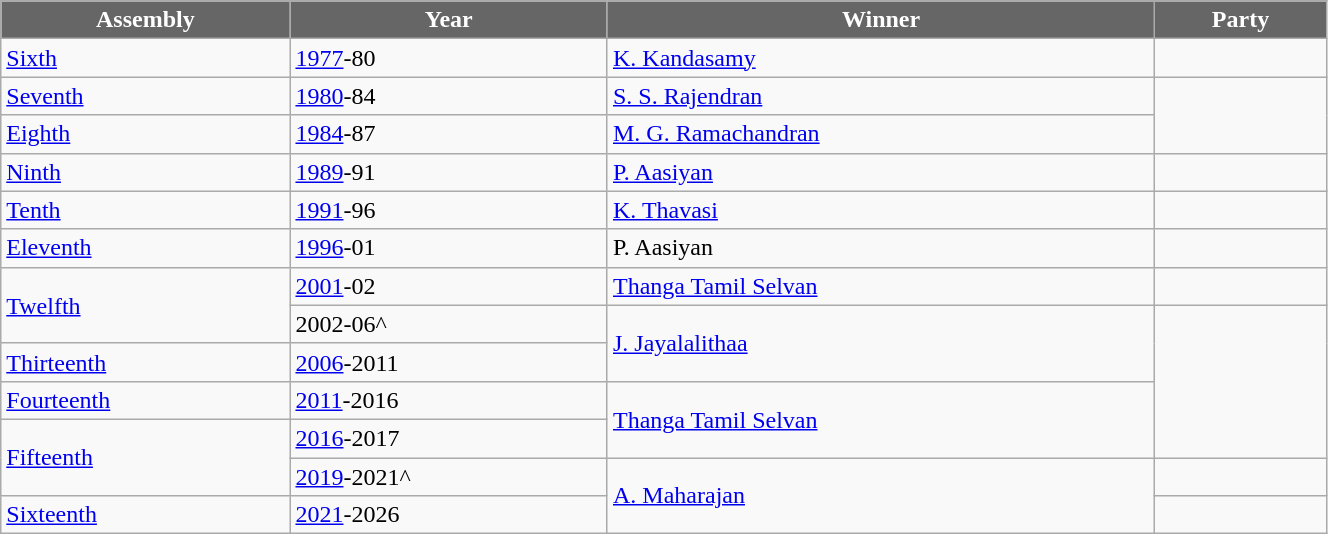<table class="wikitable sortable" width="70%">
<tr>
<th style="background-color:#666666; color:white">Assembly</th>
<th style="background-color:#666666; color:white">Year</th>
<th style="background-color:#666666; color:white">Winner</th>
<th style="background-color:#666666; color:white" colspan="2">Party</th>
</tr>
<tr>
<td><a href='#'>Sixth</a></td>
<td><a href='#'>1977</a>-80</td>
<td><a href='#'>K. Kandasamy</a></td>
<td></td>
</tr>
<tr>
<td><a href='#'>Seventh</a></td>
<td><a href='#'>1980</a>-84</td>
<td><a href='#'>S. S. Rajendran</a></td>
</tr>
<tr>
<td><a href='#'>Eighth</a></td>
<td><a href='#'>1984</a>-87</td>
<td><a href='#'>M. G. Ramachandran</a></td>
</tr>
<tr>
<td><a href='#'>Ninth</a></td>
<td><a href='#'>1989</a>-91</td>
<td><a href='#'>P. Aasiyan</a></td>
<td></td>
</tr>
<tr>
<td><a href='#'>Tenth</a></td>
<td><a href='#'>1991</a>-96</td>
<td><a href='#'>K. Thavasi</a></td>
<td></td>
</tr>
<tr>
<td><a href='#'>Eleventh</a></td>
<td><a href='#'>1996</a>-01</td>
<td>P. Aasiyan</td>
<td></td>
</tr>
<tr>
<td rowspan=2><a href='#'>Twelfth</a></td>
<td><a href='#'>2001</a>-02</td>
<td><a href='#'>Thanga Tamil Selvan</a></td>
<td></td>
</tr>
<tr>
<td>2002-06^</td>
<td rowspan=2><a href='#'>J. Jayalalithaa</a></td>
</tr>
<tr>
<td><a href='#'>Thirteenth</a></td>
<td><a href='#'>2006</a>-2011</td>
</tr>
<tr>
<td><a href='#'>Fourteenth</a></td>
<td><a href='#'>2011</a>-2016</td>
<td rowspan=2><a href='#'>Thanga Tamil Selvan</a></td>
</tr>
<tr>
<td rowspan=2><a href='#'>Fifteenth</a></td>
<td><a href='#'>2016</a>-2017</td>
</tr>
<tr>
<td><a href='#'>2019</a>-2021^</td>
<td rowspan=2><a href='#'>A. Maharajan</a></td>
<td></td>
</tr>
<tr>
<td><a href='#'>Sixteenth</a></td>
<td><a href='#'>2021</a>-2026</td>
</tr>
</table>
